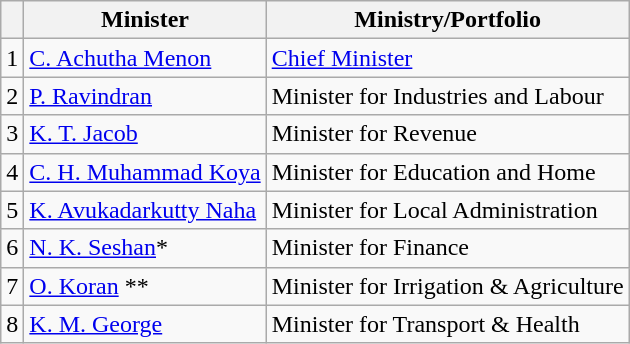<table class="wikitable">
<tr>
<th></th>
<th>Minister</th>
<th>Ministry/Portfolio</th>
</tr>
<tr>
<td>1</td>
<td><a href='#'>C. Achutha Menon</a></td>
<td><a href='#'>Chief Minister</a></td>
</tr>
<tr>
<td>2</td>
<td><a href='#'>P. Ravindran</a></td>
<td>Minister for Industries and Labour</td>
</tr>
<tr>
<td>3</td>
<td><a href='#'>K. T. Jacob</a></td>
<td>Minister for Revenue</td>
</tr>
<tr>
<td>4</td>
<td><a href='#'>C. H. Muhammad Koya</a></td>
<td>Minister for Education and Home</td>
</tr>
<tr>
<td>5</td>
<td><a href='#'>K. Avukadarkutty Naha</a></td>
<td>Minister for Local Administration</td>
</tr>
<tr>
<td>6</td>
<td><a href='#'>N. K. Seshan</a>*</td>
<td>Minister for Finance</td>
</tr>
<tr>
<td>7</td>
<td><a href='#'>O. Koran</a> **</td>
<td>Minister for Irrigation & Agriculture</td>
</tr>
<tr>
<td>8</td>
<td><a href='#'>K. M. George</a></td>
<td>Minister for Transport & Health</td>
</tr>
</table>
